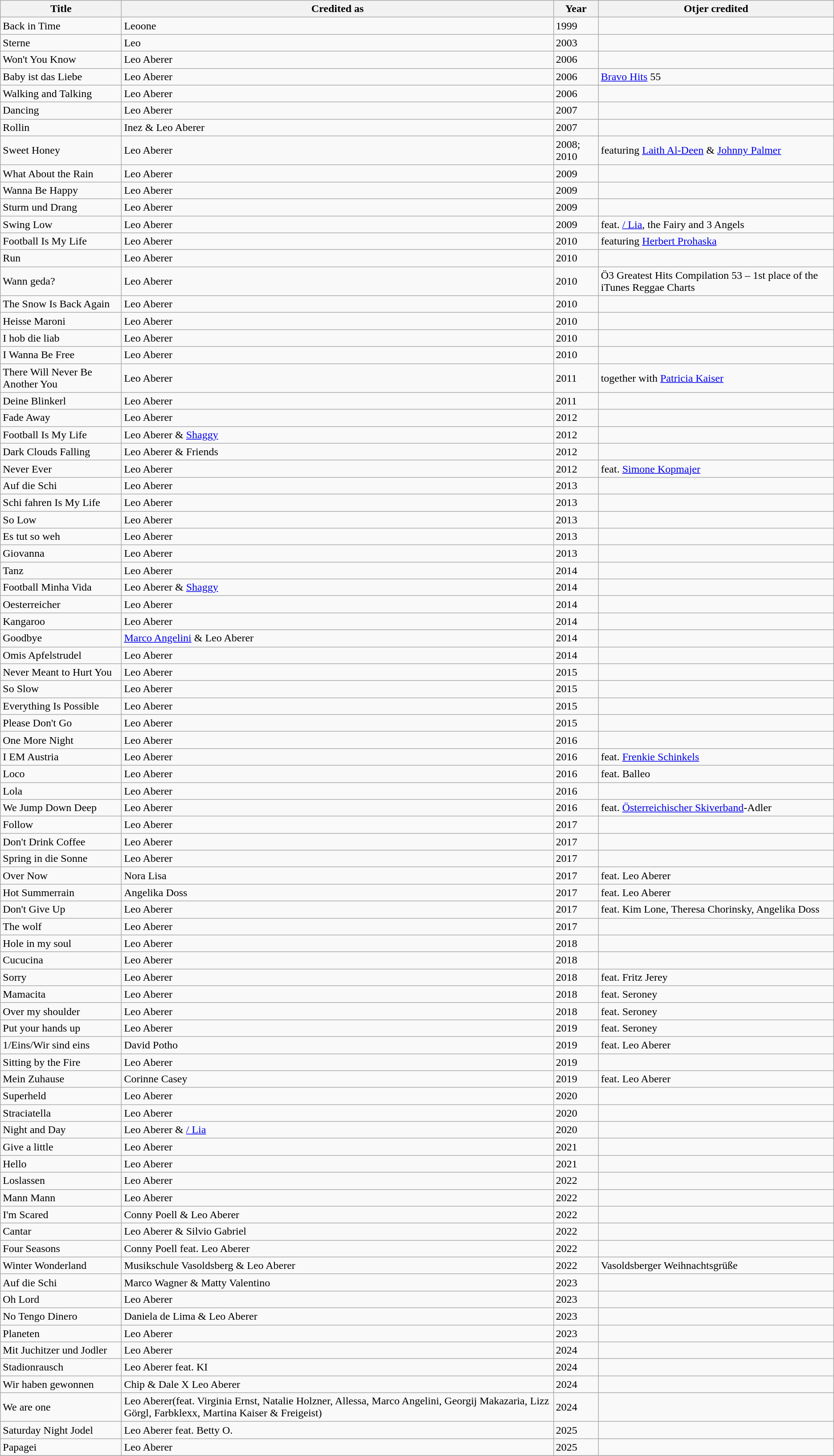<table class="wikitable sortable">
<tr>
<th>Title</th>
<th>Credited as</th>
<th>Year</th>
<th>Otjer credited</th>
</tr>
<tr>
<td>Back in Time</td>
<td>Leoone</td>
<td>1999</td>
<td></td>
</tr>
<tr>
<td>Sterne</td>
<td>Leo</td>
<td>2003</td>
<td></td>
</tr>
<tr>
<td>Won't You Know</td>
<td>Leo Aberer</td>
<td>2006</td>
<td></td>
</tr>
<tr>
<td>Baby ist das Liebe</td>
<td>Leo Aberer</td>
<td>2006</td>
<td><a href='#'>Bravo Hits</a> 55</td>
</tr>
<tr>
<td>Walking and Talking</td>
<td>Leo Aberer</td>
<td>2006</td>
<td></td>
</tr>
<tr>
<td>Dancing</td>
<td>Leo Aberer</td>
<td>2007</td>
<td></td>
</tr>
<tr>
<td>Rollin</td>
<td>Inez & Leo Aberer</td>
<td>2007</td>
<td></td>
</tr>
<tr>
<td>Sweet Honey</td>
<td>Leo Aberer</td>
<td>2008; 2010</td>
<td>featuring <a href='#'>Laith Al-Deen</a> & <a href='#'>Johnny Palmer</a></td>
</tr>
<tr>
<td>What About the Rain</td>
<td>Leo Aberer</td>
<td>2009</td>
<td></td>
</tr>
<tr>
<td>Wanna Be Happy</td>
<td>Leo Aberer</td>
<td>2009</td>
<td></td>
</tr>
<tr>
<td>Sturm und Drang</td>
<td>Leo Aberer</td>
<td>2009</td>
<td></td>
</tr>
<tr>
<td>Swing Low</td>
<td>Leo Aberer</td>
<td>2009</td>
<td>feat. <a href='#'>/ Lia</a>, the Fairy and 3 Angels</td>
</tr>
<tr>
<td>Football Is My Life</td>
<td>Leo Aberer</td>
<td>2010</td>
<td>featuring <a href='#'>Herbert Prohaska</a></td>
</tr>
<tr>
<td>Run</td>
<td>Leo Aberer</td>
<td>2010</td>
<td></td>
</tr>
<tr>
<td>Wann geda?</td>
<td>Leo Aberer</td>
<td>2010</td>
<td>Ö3 Greatest Hits Compilation 53 – 1st place of the iTunes Reggae Charts</td>
</tr>
<tr>
<td>The Snow Is Back Again</td>
<td>Leo Aberer</td>
<td>2010</td>
<td></td>
</tr>
<tr>
<td>Heisse Maroni</td>
<td>Leo Aberer</td>
<td>2010</td>
<td></td>
</tr>
<tr>
<td>I hob die liab</td>
<td>Leo Aberer</td>
<td>2010</td>
<td></td>
</tr>
<tr>
<td>I Wanna Be Free</td>
<td>Leo Aberer</td>
<td>2010</td>
<td></td>
</tr>
<tr>
<td>There Will Never Be Another You</td>
<td>Leo Aberer</td>
<td>2011</td>
<td>together with <a href='#'>Patricia Kaiser</a></td>
</tr>
<tr>
<td>Deine Blinkerl</td>
<td>Leo Aberer</td>
<td>2011</td>
<td></td>
</tr>
<tr>
<td>Fade Away</td>
<td>Leo Aberer</td>
<td>2012</td>
<td></td>
</tr>
<tr>
<td>Football Is My Life</td>
<td>Leo Aberer & <a href='#'>Shaggy</a></td>
<td>2012</td>
<td></td>
</tr>
<tr>
<td>Dark Clouds Falling</td>
<td>Leo Aberer & Friends</td>
<td>2012</td>
<td></td>
</tr>
<tr>
<td>Never Ever</td>
<td>Leo Aberer</td>
<td>2012</td>
<td>feat. <a href='#'>Simone Kopmajer</a></td>
</tr>
<tr>
<td>Auf die Schi</td>
<td>Leo Aberer</td>
<td>2013</td>
<td></td>
</tr>
<tr>
<td>Schi fahren Is My Life</td>
<td>Leo Aberer</td>
<td>2013</td>
<td></td>
</tr>
<tr>
<td>So Low</td>
<td>Leo Aberer</td>
<td>2013</td>
<td></td>
</tr>
<tr>
<td>Es tut so weh</td>
<td>Leo Aberer</td>
<td>2013</td>
<td></td>
</tr>
<tr>
<td>Giovanna</td>
<td>Leo Aberer</td>
<td>2013</td>
<td></td>
</tr>
<tr>
<td>Tanz</td>
<td>Leo Aberer</td>
<td>2014</td>
<td></td>
</tr>
<tr>
<td>Football Minha Vida</td>
<td>Leo Aberer & <a href='#'>Shaggy</a></td>
<td>2014</td>
<td></td>
</tr>
<tr>
<td>Oesterreicher</td>
<td>Leo Aberer</td>
<td>2014</td>
<td></td>
</tr>
<tr>
<td>Kangaroo</td>
<td>Leo Aberer</td>
<td>2014</td>
<td></td>
</tr>
<tr>
<td>Goodbye</td>
<td><a href='#'>Marco Angelini</a> & Leo Aberer</td>
<td>2014</td>
<td></td>
</tr>
<tr>
<td>Omis Apfelstrudel</td>
<td>Leo Aberer</td>
<td>2014</td>
<td></td>
</tr>
<tr>
<td>Never Meant to Hurt You</td>
<td>Leo Aberer</td>
<td>2015</td>
<td></td>
</tr>
<tr>
<td>So Slow</td>
<td>Leo Aberer</td>
<td>2015</td>
<td></td>
</tr>
<tr>
<td>Everything Is Possible</td>
<td>Leo Aberer</td>
<td>2015</td>
<td></td>
</tr>
<tr>
<td>Please Don't Go</td>
<td>Leo Aberer</td>
<td>2015</td>
<td></td>
</tr>
<tr>
<td>One More Night</td>
<td>Leo Aberer</td>
<td>2016</td>
<td></td>
</tr>
<tr>
<td>I EM Austria</td>
<td>Leo Aberer</td>
<td>2016</td>
<td>feat. <a href='#'>Frenkie Schinkels</a></td>
</tr>
<tr>
<td>Loco</td>
<td>Leo Aberer</td>
<td>2016</td>
<td>feat. Balleo</td>
</tr>
<tr>
<td>Lola</td>
<td>Leo Aberer</td>
<td>2016</td>
<td></td>
</tr>
<tr>
<td>We Jump Down Deep</td>
<td>Leo Aberer</td>
<td>2016</td>
<td>feat. <a href='#'>Österreichischer Skiverband</a>-Adler</td>
</tr>
<tr>
<td>Follow</td>
<td>Leo Aberer</td>
<td>2017</td>
<td></td>
</tr>
<tr>
<td>Don't Drink Coffee</td>
<td>Leo Aberer</td>
<td>2017</td>
<td></td>
</tr>
<tr>
<td>Spring in die Sonne</td>
<td>Leo Aberer</td>
<td>2017</td>
<td></td>
</tr>
<tr>
<td>Over Now</td>
<td>Nora Lisa</td>
<td>2017</td>
<td>feat. Leo Aberer</td>
</tr>
<tr>
<td>Hot Summerrain</td>
<td>Angelika Doss</td>
<td>2017</td>
<td>feat. Leo Aberer</td>
</tr>
<tr>
<td>Don't Give Up</td>
<td>Leo Aberer</td>
<td>2017</td>
<td>feat. Kim Lone, Theresa Chorinsky, Angelika Doss</td>
</tr>
<tr>
<td>The wolf</td>
<td>Leo Aberer</td>
<td>2017</td>
<td></td>
</tr>
<tr>
<td>Hole in my soul</td>
<td>Leo Aberer</td>
<td>2018</td>
<td></td>
</tr>
<tr>
<td>Cucucina</td>
<td>Leo Aberer</td>
<td>2018</td>
<td></td>
</tr>
<tr>
<td>Sorry</td>
<td>Leo Aberer</td>
<td>2018</td>
<td>feat. Fritz Jerey</td>
</tr>
<tr>
<td>Mamacita</td>
<td>Leo Aberer</td>
<td>2018</td>
<td>feat. Seroney</td>
</tr>
<tr>
<td>Over my shoulder</td>
<td>Leo Aberer</td>
<td>2018</td>
<td>feat. Seroney</td>
</tr>
<tr>
<td>Put your hands up</td>
<td>Leo Aberer</td>
<td>2019</td>
<td>feat. Seroney</td>
</tr>
<tr>
<td>1/Eins/Wir sind eins</td>
<td>David Potho</td>
<td>2019</td>
<td>feat. Leo Aberer</td>
</tr>
<tr>
<td>Sitting by the Fire</td>
<td>Leo Aberer</td>
<td>2019</td>
<td></td>
</tr>
<tr>
<td>Mein Zuhause</td>
<td>Corinne Casey</td>
<td>2019</td>
<td>feat. Leo Aberer</td>
</tr>
<tr>
<td>Superheld</td>
<td>Leo Aberer</td>
<td>2020</td>
<td></td>
</tr>
<tr>
<td>Straciatella</td>
<td>Leo Aberer</td>
<td>2020</td>
<td></td>
</tr>
<tr>
<td>Night and Day</td>
<td>Leo Aberer & <a href='#'>/ Lia</a></td>
<td>2020</td>
<td></td>
</tr>
<tr>
<td>Give a little</td>
<td>Leo Aberer</td>
<td>2021</td>
<td></td>
</tr>
<tr>
<td>Hello</td>
<td>Leo Aberer</td>
<td>2021</td>
<td></td>
</tr>
<tr>
<td>Loslassen</td>
<td>Leo Aberer</td>
<td>2022</td>
<td></td>
</tr>
<tr>
<td>Mann Mann</td>
<td>Leo Aberer</td>
<td>2022</td>
<td></td>
</tr>
<tr>
<td>I'm Scared</td>
<td>Conny Poell & Leo Aberer</td>
<td>2022</td>
<td></td>
</tr>
<tr>
<td>Cantar</td>
<td>Leo Aberer & Silvio Gabriel</td>
<td>2022</td>
<td></td>
</tr>
<tr>
<td>Four Seasons</td>
<td>Conny Poell feat. Leo Aberer</td>
<td>2022</td>
<td></td>
</tr>
<tr>
<td>Winter Wonderland</td>
<td>Musikschule Vasoldsberg & Leo Aberer</td>
<td>2022</td>
<td>Vasoldsberger Weihnachtsgrüße</td>
</tr>
<tr>
<td>Auf die Schi</td>
<td>Marco Wagner & Matty Valentino</td>
<td>2023</td>
<td></td>
</tr>
<tr>
<td>Oh Lord</td>
<td>Leo Aberer</td>
<td>2023</td>
<td></td>
</tr>
<tr>
<td>No Tengo Dinero</td>
<td>Daniela de Lima & Leo Aberer</td>
<td>2023</td>
<td></td>
</tr>
<tr>
<td>Planeten</td>
<td>Leo Aberer</td>
<td>2023</td>
<td></td>
</tr>
<tr>
<td>Mit Juchitzer und Jodler</td>
<td>Leo Aberer</td>
<td>2024</td>
<td></td>
</tr>
<tr>
<td>Stadionrausch</td>
<td>Leo Aberer feat. KI</td>
<td>2024</td>
<td></td>
</tr>
<tr>
<td>Wir haben gewonnen</td>
<td>Chip & Dale X Leo Aberer</td>
<td>2024</td>
<td></td>
</tr>
<tr>
<td>We are one</td>
<td>Leo Aberer(feat. Virginia Ernst, Natalie Holzner, Allessa, Marco Angelini, Georgij Makazaria, Lizz Görgl, Farbklexx, Martina Kaiser & Freigeist)</td>
<td>2024</td>
<td></td>
</tr>
<tr>
<td>Saturday Night Jodel</td>
<td>Leo Aberer feat. Betty O.</td>
<td>2025</td>
<td></td>
</tr>
<tr>
<td>Papagei</td>
<td>Leo Aberer</td>
<td>2025</td>
<td></td>
</tr>
<tr>
</tr>
</table>
